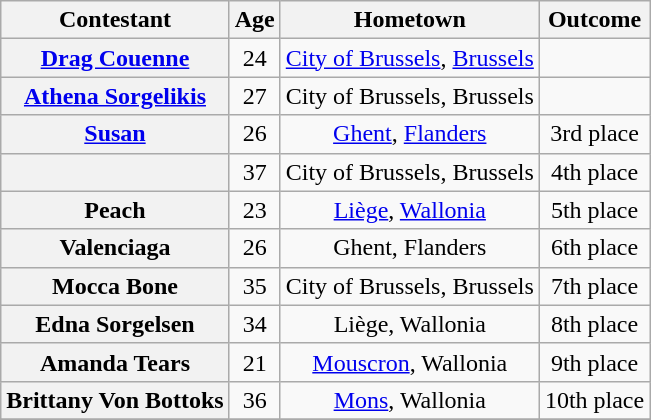<table class="wikitable sortable" style="text-align:center">
<tr>
<th scope="col">Contestant</th>
<th scope="col">Age</th>
<th scope="col">Hometown</th>
<th scope="col">Outcome</th>
</tr>
<tr>
<th scope="row"><a href='#'>Drag Couenne</a></th>
<td>24</td>
<td nowrap><a href='#'>City of Brussels</a>, <a href='#'>Brussels</a></td>
<td></td>
</tr>
<tr>
<th scope="row"><a href='#'>Athena Sorgelikis</a></th>
<td>27</td>
<td>City of Brussels, Brussels</td>
<td></td>
</tr>
<tr>
<th scope="row"><a href='#'>Susan</a></th>
<td>26</td>
<td><a href='#'>Ghent</a>, <a href='#'>Flanders</a></td>
<td>3rd place</td>
</tr>
<tr>
<th scope="row"></th>
<td>37</td>
<td>City of Brussels, Brussels</td>
<td>4th place</td>
</tr>
<tr>
<th scope="row">Peach</th>
<td>23</td>
<td><a href='#'>Liège</a>, <a href='#'>Wallonia</a></td>
<td>5th place</td>
</tr>
<tr>
<th scope="row">Valenciaga</th>
<td>26</td>
<td>Ghent, Flanders</td>
<td>6th place</td>
</tr>
<tr>
<th scope="row">Mocca Bone</th>
<td>35</td>
<td>City of Brussels, Brussels</td>
<td>7th place</td>
</tr>
<tr>
<th scope="row">Edna Sorgelsen</th>
<td>34</td>
<td>Liège, Wallonia</td>
<td>8th place</td>
</tr>
<tr>
<th scope="row">Amanda Tears</th>
<td>21</td>
<td><a href='#'>Mouscron</a>, Wallonia</td>
<td>9th place</td>
</tr>
<tr>
<th scope="row" nowrap>Brittany Von Bottoks</th>
<td>36</td>
<td><a href='#'>Mons</a>, Wallonia</td>
<td>10th place</td>
</tr>
<tr>
</tr>
</table>
